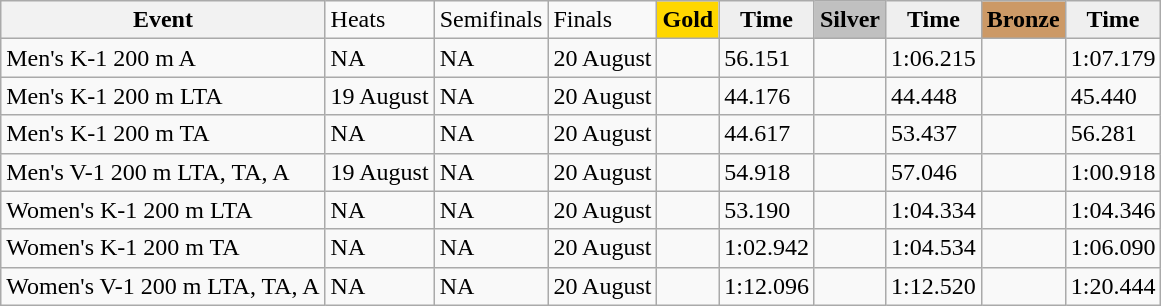<table class="wikitable">
<tr>
<th>Event</th>
<td>Heats</td>
<td>Semifinals</td>
<td>Finals</td>
<td align=center bgcolor="gold"><strong>Gold</strong></td>
<td align=center bgcolor="EFEFEF"><strong>Time</strong></td>
<td align=center bgcolor="silver"><strong>Silver</strong></td>
<td align=center bgcolor="EFEFEF"><strong>Time</strong></td>
<td align=center bgcolor="CC9966"><strong>Bronze</strong></td>
<td align=center bgcolor="EFEFEF"><strong>Time</strong></td>
</tr>
<tr>
<td>Men's K-1 200 m A</td>
<td>NA</td>
<td>NA</td>
<td>20 August</td>
<td></td>
<td>56.151</td>
<td></td>
<td>1:06.215</td>
<td></td>
<td>1:07.179</td>
</tr>
<tr>
<td>Men's K-1 200 m LTA</td>
<td>19 August</td>
<td>NA</td>
<td>20 August</td>
<td></td>
<td>44.176</td>
<td></td>
<td>44.448</td>
<td></td>
<td>45.440</td>
</tr>
<tr>
<td>Men's K-1 200 m TA</td>
<td>NA</td>
<td>NA</td>
<td>20 August</td>
<td></td>
<td>44.617</td>
<td></td>
<td>53.437</td>
<td></td>
<td>56.281</td>
</tr>
<tr>
<td>Men's V-1 200 m LTA, TA, A</td>
<td>19 August</td>
<td>NA</td>
<td>20 August</td>
<td></td>
<td>54.918</td>
<td></td>
<td>57.046</td>
<td></td>
<td>1:00.918</td>
</tr>
<tr>
<td>Women's K-1 200 m LTA</td>
<td>NA</td>
<td>NA</td>
<td>20 August</td>
<td></td>
<td>53.190</td>
<td></td>
<td>1:04.334</td>
<td></td>
<td>1:04.346</td>
</tr>
<tr>
<td>Women's K-1 200 m TA</td>
<td>NA</td>
<td>NA</td>
<td>20 August</td>
<td></td>
<td>1:02.942</td>
<td></td>
<td>1:04.534</td>
<td></td>
<td>1:06.090</td>
</tr>
<tr>
<td>Women's V-1 200 m LTA, TA, A</td>
<td>NA</td>
<td>NA</td>
<td>20 August</td>
<td></td>
<td>1:12.096</td>
<td></td>
<td>1:12.520</td>
<td></td>
<td>1:20.444</td>
</tr>
</table>
